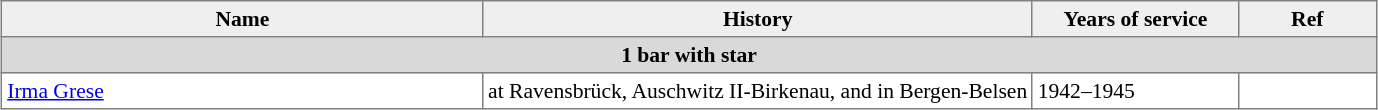<table align="center" border="1" cellpadding="3" cellspacing="0" style="font-size: 90%; border: gray solid 1px; border-collapse: collapse; text-align: middle;">
<tr>
<th bgcolor="#efefef" style="width: 35%">Name</th>
<th bgcolor="#efefef" style="width: 40%">History</th>
<th bgcolor="#efefef" style="width: 15%">Years of service</th>
<th bgcolor="#efefef" style="width: 10%">Ref</th>
</tr>
<tr style="background-color:#D9D9D9; width: 100%">
<th colspan="4">1 bar with star</th>
</tr>
<tr>
<td><a href='#'>Irma Grese</a></td>
<td> at Ravensbrück,  Auschwitz II-Birkenau,  and  in Bergen-Belsen</td>
<td>1942–1945</td>
<td></td>
</tr>
</table>
